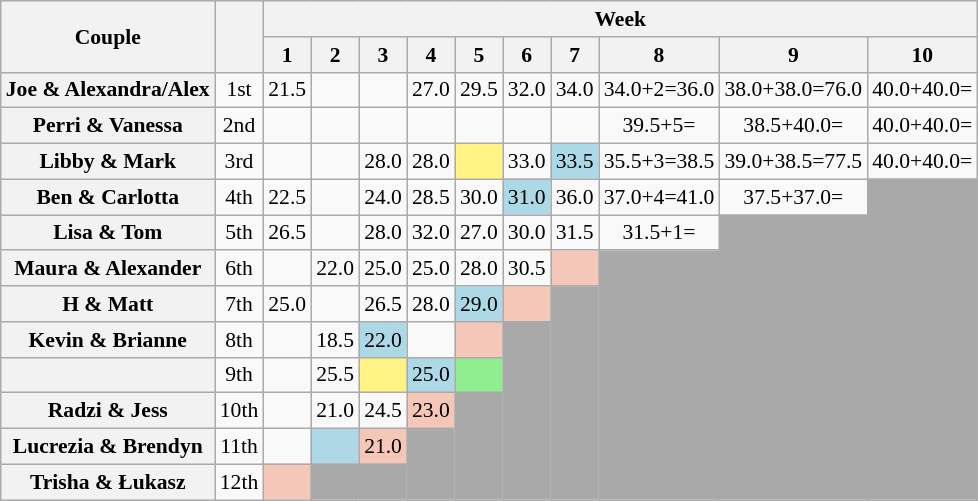<table class="wikitable sortable" style="text-align:center; font-size:90%"">
<tr>
<th scope="col" rowspan=2 style="text-align:center">Couple</th>
<th scope="col" rowspan=2 style="text-align:center"></th>
<th colspan="10" style="text-align:center">Week</th>
</tr>
<tr>
<th>1</th>
<th>2</th>
<th>3</th>
<th>4</th>
<th>5</th>
<th>6</th>
<th>7</th>
<th>8</th>
<th>9</th>
<th>10</th>
</tr>
<tr>
<th scope="row">Joe & Alexandra/Alex</th>
<td>1st</td>
<td>21.5</td>
<td></td>
<td></td>
<td>27.0</td>
<td>29.5</td>
<td>32.0</td>
<td>34.0</td>
<td>34.0+2=36.0</td>
<td>38.0+38.0=76.0</td>
<td>40.0+40.0=</td>
</tr>
<tr>
<th scope="row">Perri & Vanessa</th>
<td>2nd</td>
<td></td>
<td></td>
<td></td>
<td></td>
<td></td>
<td></td>
<td></td>
<td>39.5+5=</td>
<td>38.5+40.0=</td>
<td>40.0+40.0=</td>
</tr>
<tr>
<th scope="row">Libby & Mark</th>
<td>3rd</td>
<td></td>
<td></td>
<td>28.0</td>
<td>28.0</td>
<td bgcolor="fff383"></td>
<td>33.0</td>
<td bgcolor=lightblue>33.5</td>
<td>35.5+3=38.5</td>
<td>39.0+38.5=77.5</td>
<td>40.0+40.0=</td>
</tr>
<tr>
<th scope="row">Ben & Carlotta</th>
<td>4th</td>
<td>22.5</td>
<td></td>
<td>24.0</td>
<td>28.5</td>
<td>30.0</td>
<td bgcolor=lightblue>31.0</td>
<td>36.0</td>
<td>37.0+4=41.0</td>
<td>37.5+37.0=</td>
<td rowspan="9" bgcolor="darkgrey"></td>
</tr>
<tr>
<th scope="row">Lisa & Tom</th>
<td>5th</td>
<td>26.5</td>
<td></td>
<td>28.0</td>
<td>32.0</td>
<td>27.0</td>
<td>30.0</td>
<td>31.5</td>
<td>31.5+1=</td>
<td rowspan="8" bgcolor="darkgrey"></td>
</tr>
<tr>
<th scope="row">Maura & Alexander</th>
<td>6th</td>
<td></td>
<td>22.0</td>
<td>25.0</td>
<td>25.0</td>
<td>28.0</td>
<td>30.5</td>
<td bgcolor="f4c7b8"></td>
<td rowspan="7" bgcolor="darkgrey"></td>
</tr>
<tr>
<th scope="row">H & Matt</th>
<td>7th</td>
<td>25.0</td>
<td></td>
<td>26.5</td>
<td>28.0</td>
<td bgcolor=lightblue>29.0</td>
<td bgcolor="f4c7b8"></td>
<td rowspan="6" bgcolor="darkgrey"></td>
</tr>
<tr>
<th scope="row">Kevin & Brianne</th>
<td>8th</td>
<td></td>
<td>18.5</td>
<td bgcolor=lightblue>22.0</td>
<td></td>
<td bgcolor="f4c7b8"></td>
<td rowspan="5" bgcolor="darkgrey"></td>
</tr>
<tr>
<th scope="row"></th>
<td>9th</td>
<td></td>
<td>25.5</td>
<td bgcolor="fff383"></td>
<td bgcolor=lightblue>25.0</td>
<td style="background:lightgreen;"></td>
</tr>
<tr>
<th scope="row">Radzi & Jess</th>
<td>10th</td>
<td></td>
<td>21.0</td>
<td>24.5</td>
<td bgcolor="f4c7b8">23.0</td>
<td rowspan="3" bgcolor="darkgrey"></td>
</tr>
<tr>
<th scope="row">Lucrezia & Brendyn</th>
<td>11th</td>
<td></td>
<td bgcolor=lightblue></td>
<td bgcolor="f4c7b8">21.0</td>
<td rowspan="2" bgcolor="darkgrey"></td>
</tr>
<tr>
<th scope="row">Trisha & Łukasz</th>
<td>12th</td>
<td bgcolor="f4c7b8"></td>
<td colspan="2" bgcolor="darkgrey"></td>
</tr>
</table>
